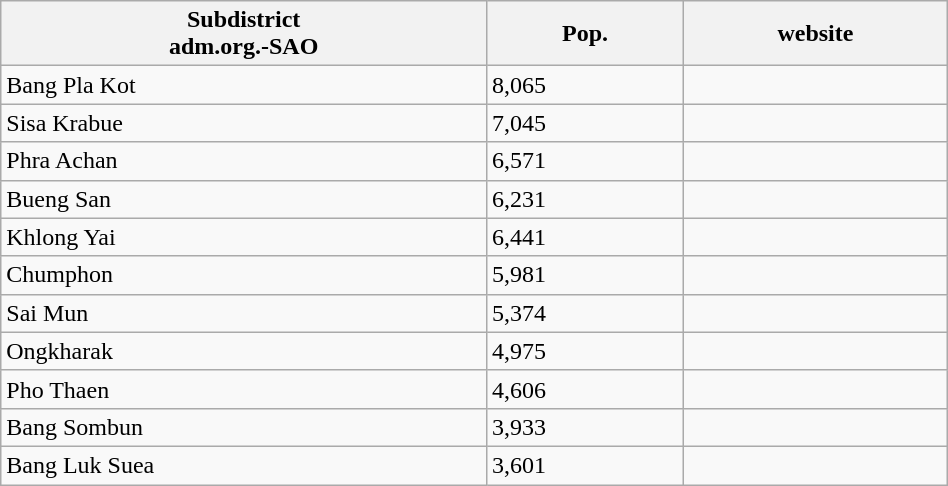<table class="wikitable" style="width:50%;">
<tr>
<th>Subdistrict<br>adm.org.-SAO</th>
<th>Pop.</th>
<th>website</th>
</tr>
<tr>
<td>Bang Pla Kot</td>
<td>8,065</td>
<td></td>
</tr>
<tr>
<td>Sisa Krabue</td>
<td>7,045</td>
<td></td>
</tr>
<tr>
<td>Phra Achan</td>
<td>6,571</td>
<td></td>
</tr>
<tr>
<td>Bueng San</td>
<td>6,231</td>
<td></td>
</tr>
<tr>
<td>Khlong Yai</td>
<td>6,441</td>
<td></td>
</tr>
<tr>
<td>Chumphon</td>
<td>5,981</td>
<td></td>
</tr>
<tr>
<td>Sai Mun</td>
<td>5,374</td>
<td></td>
</tr>
<tr>
<td>Ongkharak</td>
<td>4,975</td>
<td></td>
</tr>
<tr>
<td>Pho Thaen</td>
<td>4,606</td>
<td></td>
</tr>
<tr>
<td>Bang Sombun</td>
<td>3,933</td>
<td></td>
</tr>
<tr>
<td>Bang Luk Suea</td>
<td>3,601</td>
<td></td>
</tr>
</table>
